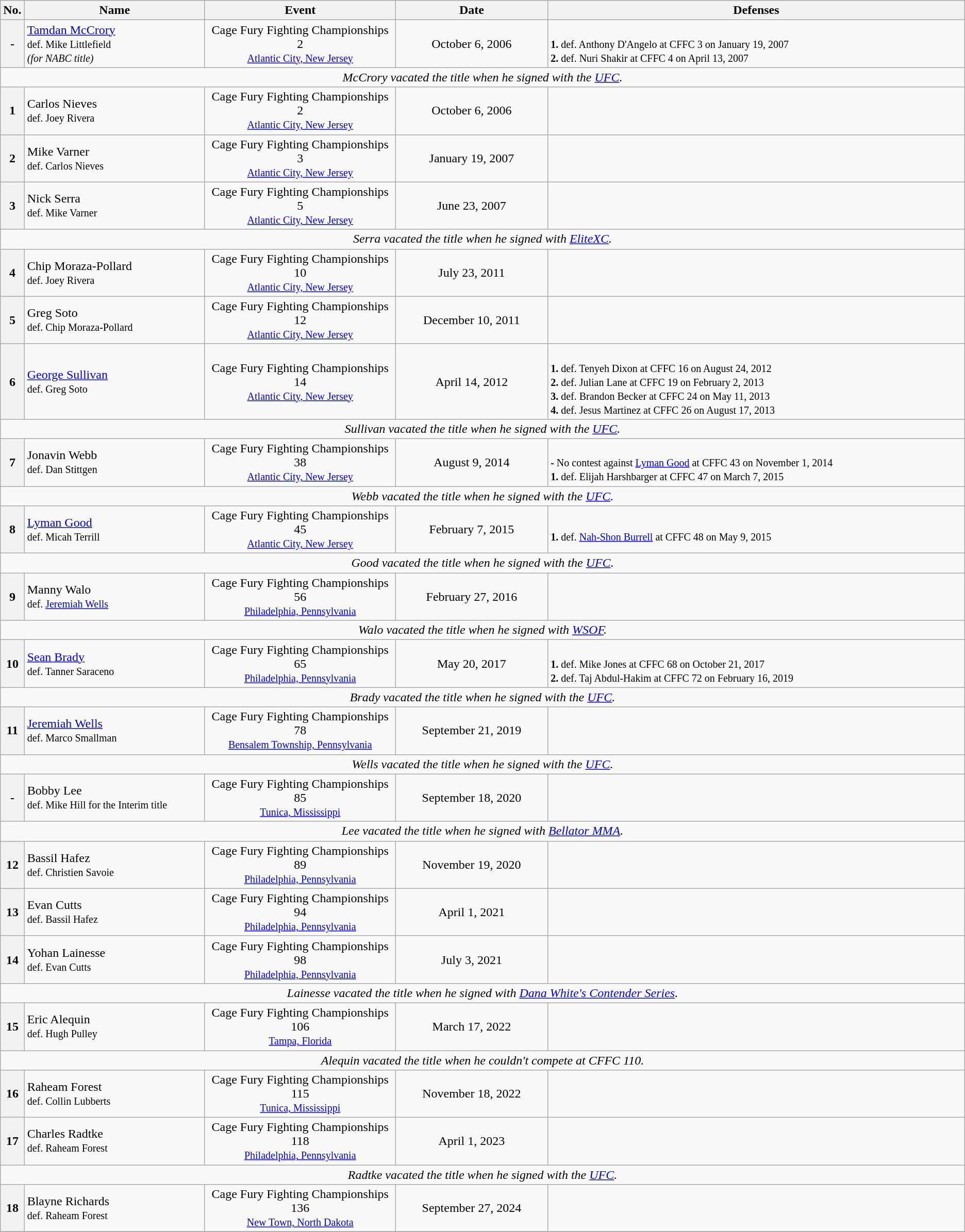<table class="wikitable">
<tr>
<th width=1%>No.</th>
<th width=19%>Name</th>
<th width=20%>Event</th>
<th width=16%>Date</th>
<th width=44%>Defenses</th>
</tr>
<tr>
<th>-</th>
<td style="text-align:left"> <a href='#'>Tamdan McCrory</a><br><small>def. Mike Littlefield <br><em>(for NABC title) </em></small></td>
<td style="text-align:center">Cage Fury Fighting Championships 2<br><small><a href='#'>Atlantic City, New Jersey</a></small></td>
<td style="text-align:center">October 6, 2006</td>
<td><br><small><strong>1.</strong> def. Anthony D'Angelo at CFFC 3 on January 19, 2007<br>
<strong>2.</strong> def. Nuri Shakir at CFFC 4 on April 13, 2007</small></td>
</tr>
<tr>
<td style="text-align:center" colspan="5"><em>McCrory vacated the title when he signed with the <a href='#'>UFC</a>.</em></td>
</tr>
<tr>
<th>1</th>
<td style="text-align:left"> Carlos Nieves<br><small>def. Joey Rivera</small></td>
<td style="text-align:center">Cage Fury Fighting Championships 2<br><small><a href='#'>Atlantic City, New Jersey</a></small></td>
<td style="text-align:center">October 6, 2006</td>
<td></td>
</tr>
<tr>
<th>2</th>
<td style="text-align:left"> Mike Varner<br><small>def. Carlos Nieves</small></td>
<td style="text-align:center">Cage Fury Fighting Championships 3<br><small><a href='#'>Atlantic City, New Jersey</a></small></td>
<td style="text-align:center">January 19, 2007</td>
<td></td>
</tr>
<tr>
<th>3</th>
<td style="text-align:left"> Nick Serra<br><small>def. Mike Varner</small></td>
<td style="text-align:center">Cage Fury Fighting Championships 5<br><small><a href='#'>Atlantic City, New Jersey</a></small></td>
<td style="text-align:center">June 23, 2007</td>
<td></td>
</tr>
<tr>
<td style="text-align:center" colspan="5"><em>Serra vacated the title when he signed with <a href='#'>EliteXC</a>.</em></td>
</tr>
<tr>
<th>4</th>
<td style="text-align:left"> Chip Moraza-Pollard<br><small>def. Joey Rivera</small></td>
<td style="text-align:center">Cage Fury Fighting Championships 10<br><small><a href='#'>Atlantic City, New Jersey</a></small></td>
<td style="text-align:center">July 23, 2011</td>
<td></td>
</tr>
<tr>
<th>5</th>
<td style="text-align:left"> Greg Soto<br><small>def. Chip Moraza-Pollard</small></td>
<td style="text-align:center">Cage Fury Fighting Championships 12<br><small><a href='#'>Atlantic City, New Jersey</a></small></td>
<td style="text-align:center">December 10, 2011</td>
<td></td>
</tr>
<tr>
<th>6</th>
<td style="text-align:left"> <a href='#'>George Sullivan</a><br><small>def. Greg Soto</small></td>
<td style="text-align:center">Cage Fury Fighting Championships 14<br><small><a href='#'>Atlantic City, New Jersey</a></small></td>
<td style="text-align:center">April 14, 2012</td>
<td><br><small><strong>1.</strong> def. Tenyeh Dixon at CFFC 16 on August 24, 2012<br>
<strong>2.</strong> def. Julian Lane at CFFC 19 on February 2, 2013<br>
<strong>3.</strong> def. Brandon Becker at CFFC 24 on May 11, 2013<br>
<strong>4.</strong> def. Jesus Martinez at CFFC 26 on August 17, 2013</small></td>
</tr>
<tr>
<td style="text-align:center" colspan="5"><em>Sullivan vacated the title when he signed with the <a href='#'>UFC</a>.</em></td>
</tr>
<tr>
<th>7</th>
<td style="text-align:left"> Jonavin Webb<br><small>def. Dan Stittgen</small></td>
<td style="text-align:center">Cage Fury Fighting Championships 38<br><small><a href='#'>Atlantic City, New Jersey</a></small></td>
<td style="text-align:center">August 9, 2014</td>
<td><br><small><strong>-</strong> No contest against <a href='#'>Lyman Good</a> at CFFC 43 on November 1, 2014<br>
<strong>1.</strong> def. Elijah Harshbarger at CFFC 47 on March 7, 2015</small></td>
</tr>
<tr>
<td style="text-align:center" colspan="5"><em>Webb vacated the title when he signed with the <a href='#'>UFC</a>.</em></td>
</tr>
<tr>
<th>8</th>
<td style="text-align:left"> <a href='#'>Lyman Good</a><br><small>def. Micah Terrill</small></td>
<td style="text-align:center">Cage Fury Fighting Championships 45<br><small><a href='#'>Atlantic City, New Jersey</a></small></td>
<td style="text-align:center">February 7, 2015</td>
<td><br><small><strong>1.</strong> def. <a href='#'>Nah-Shon Burrell</a> at CFFC 48 on May 9, 2015</small></td>
</tr>
<tr>
<td style="text-align:center" colspan="5"><em>Good vacated the title when he signed with the <a href='#'>UFC</a>.</em></td>
</tr>
<tr>
<th>9</th>
<td style="text-align:left"> Manny Walo<br><small>def. <a href='#'>Jeremiah Wells</a></small></td>
<td style="text-align:center">Cage Fury Fighting Championships 56<br><small><a href='#'>Philadelphia, Pennsylvania</a></small></td>
<td style="text-align:center">February 27, 2016</td>
<td></td>
</tr>
<tr>
<td style="text-align:center" colspan="5"><em>Walo vacated the title when he signed with <a href='#'>WSOF</a>.</em></td>
</tr>
<tr>
<th>10</th>
<td style="text-align:left"> <a href='#'>Sean Brady</a><br><small>def. Tanner Saraceno</small></td>
<td style="text-align:center">Cage Fury Fighting Championships 65<br><small><a href='#'>Philadelphia, Pennsylvania</a></small></td>
<td style="text-align:center">May 20, 2017</td>
<td><br><small><strong>1.</strong> def. Mike Jones at CFFC 68 on October 21, 2017<br>
<strong>2.</strong> def. Taj Abdul-Hakim at CFFC 72 on February 16, 2019</small></td>
</tr>
<tr>
<td style="text-align:center" colspan="5"><em>Brady vacated the title when he signed with the <a href='#'>UFC</a>.</em></td>
</tr>
<tr>
<th>11</th>
<td style="text-align:left"> <a href='#'>Jeremiah Wells</a><br><small>def. Marco Smallman</small></td>
<td style="text-align:center">Cage Fury Fighting Championships 78<br><small><a href='#'>Bensalem Township, Pennsylvania</a></small></td>
<td style="text-align:center">September 21, 2019</td>
<td></td>
</tr>
<tr>
<td style="text-align:center" colspan="5"><em>Wells vacated the title when he signed with the <a href='#'>UFC</a>.</em></td>
</tr>
<tr>
<th>-</th>
<td style="text-align:left"> Bobby Lee<br><small>def. Mike Hill for the Interim title</small></td>
<td style="text-align:center">Cage Fury Fighting Championships 85<br><small><a href='#'>Tunica, Mississippi</a></small></td>
<td style="text-align:center">September 18, 2020</td>
<td></td>
</tr>
<tr>
<td style="text-align:center" colspan="5"><em>Lee vacated the title when he signed with <a href='#'>Bellator MMA</a>.</em></td>
</tr>
<tr>
<th>12</th>
<td style="text-align:left"> Bassil Hafez<br><small>def. Christien Savoie</small></td>
<td style="text-align:center">Cage Fury Fighting Championships 89<br><small><a href='#'>Philadelphia, Pennsylvania</a></small></td>
<td style="text-align:center">November 19, 2020</td>
<td></td>
</tr>
<tr>
<th>13</th>
<td style="text-align:left"> Evan Cutts<br><small>def. Bassil Hafez</small></td>
<td style="text-align:center">Cage Fury Fighting Championships 94<br><small><a href='#'>Philadelphia, Pennsylvania</a></small></td>
<td style="text-align:center">April 1, 2021</td>
<td></td>
</tr>
<tr>
<th>14</th>
<td style="text-align:left"> Yohan Lainesse<br><small>def. Evan Cutts</small></td>
<td style="text-align:center">Cage Fury Fighting Championships 98<br><small><a href='#'>Philadelphia, Pennsylvania</a></small></td>
<td style="text-align:center">July 3, 2021</td>
<td></td>
</tr>
<tr>
<td style="text-align:center" colspan="5"><em>Lainesse vacated the title when he signed with <a href='#'>Dana White's Contender Series</a>.</em></td>
</tr>
<tr>
<th>15</th>
<td style="text-align:left"> Eric Alequin<br><small>def. Hugh Pulley</small></td>
<td style="text-align:center">Cage Fury Fighting Championships 106<br><small><a href='#'>Tampa, Florida</a></small></td>
<td style="text-align:center">March 17, 2022</td>
<td></td>
</tr>
<tr>
<td style="text-align:center" colspan="5"><em>Alequin vacated the title when he couldn't compete at CFFC 110.</em></td>
</tr>
<tr>
<th>16</th>
<td style="text-align:left"> Raheam Forest<br><small>def. Collin Lubberts </small></td>
<td style="text-align:center">Cage Fury Fighting Championships 115<br><small><a href='#'>Tunica, Mississippi</a></small></td>
<td style="text-align:center">November 18, 2022</td>
<td></td>
</tr>
<tr>
<th>17</th>
<td style="text-align:left"> Charles Radtke<br><small>def. Raheam Forest </small></td>
<td style="text-align:center">Cage Fury Fighting Championships 118<br><small><a href='#'>Philadelphia, Pennsylvania</a></small></td>
<td style="text-align:center">April 1, 2023</td>
<td></td>
</tr>
<tr>
<td style="text-align:center" colspan="5"><em>Radtke vacated the title when he signed with the <a href='#'>UFC</a>.</em></td>
</tr>
<tr>
<th>18</th>
<td style="text-align:left"> Blayne Richards<br><small>def. Raheam Forest </small></td>
<td style="text-align:center">Cage Fury Fighting Championships 136<br><small><a href='#'>New Town, North Dakota</a></small></td>
<td style="text-align:center">September 27, 2024</td>
<td></td>
</tr>
<tr>
</tr>
</table>
